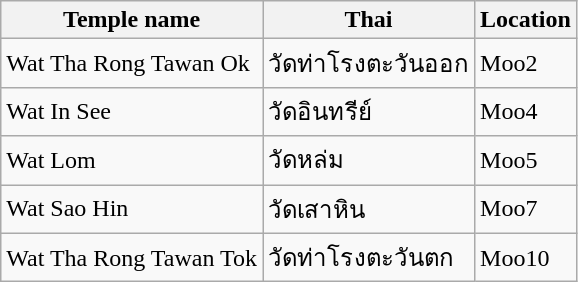<table class="wikitable">
<tr>
<th>Temple name</th>
<th>Thai</th>
<th>Location</th>
</tr>
<tr>
<td>Wat Tha Rong Tawan Ok</td>
<td>วัดท่าโรงตะวันออก</td>
<td>Moo2</td>
</tr>
<tr>
<td>Wat In See</td>
<td>วัดอินทรีย์</td>
<td>Moo4</td>
</tr>
<tr>
<td>Wat Lom</td>
<td>วัดหล่ม</td>
<td>Moo5</td>
</tr>
<tr>
<td>Wat Sao Hin</td>
<td>วัดเสาหิน</td>
<td>Moo7</td>
</tr>
<tr>
<td>Wat Tha Rong Tawan Tok</td>
<td>วัดท่าโรงตะวันตก</td>
<td>Moo10</td>
</tr>
</table>
